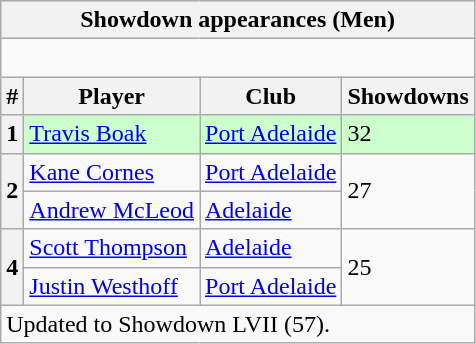<table class="wikitable">
<tr>
<th colspan="6">Showdown appearances (Men)</th>
</tr>
<tr>
<td colspan="6"><br></td>
</tr>
<tr>
<th>#</th>
<th>Player</th>
<th>Club</th>
<th>Showdowns</th>
</tr>
<tr style="background:#cfc;">
<th rowspan="1">1</th>
<td><a href='#'>Travis Boak</a></td>
<td><a href='#'>Port Adelaide</a></td>
<td rowspan="1">32</td>
</tr>
<tr>
<th rowspan="2">2</th>
<td><a href='#'>Kane Cornes</a></td>
<td><a href='#'>Port Adelaide</a></td>
<td rowspan="2">27</td>
</tr>
<tr>
<td><a href='#'>Andrew McLeod</a></td>
<td><a href='#'>Adelaide</a></td>
</tr>
<tr>
<th rowspan="2">4</th>
<td><a href='#'>Scott Thompson</a></td>
<td><a href='#'>Adelaide</a></td>
<td rowspan="2">25</td>
</tr>
<tr>
<td><a href='#'>Justin Westhoff</a></td>
<td><a href='#'>Port Adelaide</a></td>
</tr>
<tr>
<td colspan="4">Updated to Showdown LVII (57).</td>
</tr>
</table>
